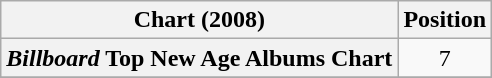<table class="wikitable sortable plainrowheaders">
<tr>
<th scope="col">Chart (2008)</th>
<th scope="col">Position</th>
</tr>
<tr>
<th scope="row"><em>Billboard</em> Top New Age Albums Chart</th>
<td style="text-align:center;">7</td>
</tr>
<tr>
</tr>
</table>
